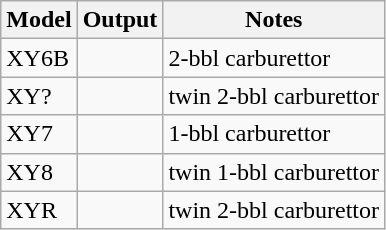<table class="wikitable">
<tr>
<th>Model</th>
<th>Output</th>
<th>Notes</th>
</tr>
<tr>
<td>XY6B</td>
<td></td>
<td>2-bbl carburettor</td>
</tr>
<tr>
<td>XY?</td>
<td></td>
<td>twin 2-bbl carburettor</td>
</tr>
<tr>
<td>XY7</td>
<td></td>
<td>1-bbl carburettor</td>
</tr>
<tr>
<td>XY8</td>
<td></td>
<td>twin 1-bbl carburettor</td>
</tr>
<tr>
<td>XYR</td>
<td></td>
<td>twin 2-bbl carburettor</td>
</tr>
</table>
